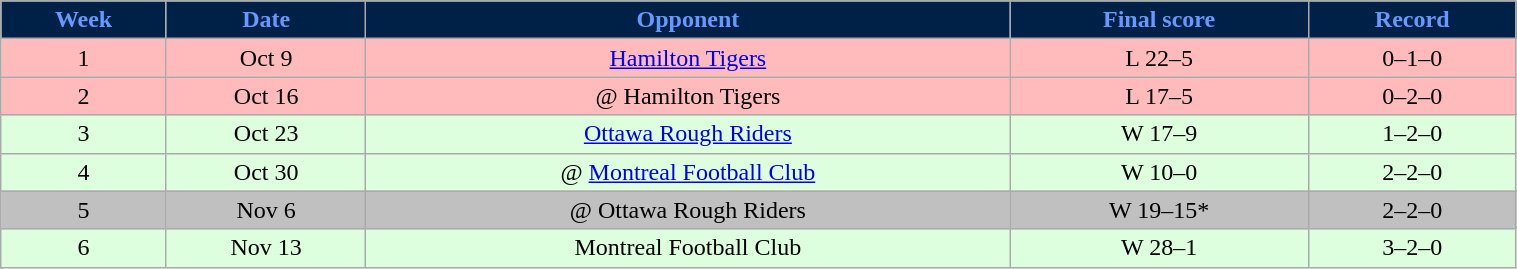<table class="wikitable" width="80%">
<tr align="center"  style="background:#002147;color:#6699FF;">
<td><strong>Week</strong></td>
<td><strong>Date</strong></td>
<td><strong>Opponent</strong></td>
<td><strong>Final score</strong></td>
<td><strong>Record</strong></td>
</tr>
<tr align="center" bgcolor="#ffbbbb">
<td>1</td>
<td>Oct 9</td>
<td><a href='#'>Hamilton Tigers</a></td>
<td>L 22–5</td>
<td>0–1–0</td>
</tr>
<tr align="center" bgcolor="#ffbbbb">
<td>2</td>
<td>Oct 16</td>
<td>@ Hamilton Tigers</td>
<td>L 17–5</td>
<td>0–2–0</td>
</tr>
<tr align="center" bgcolor="#ddffdd">
<td>3</td>
<td>Oct 23</td>
<td><a href='#'>Ottawa Rough Riders</a></td>
<td>W 17–9</td>
<td>1–2–0</td>
</tr>
<tr align="center" bgcolor="#ddffdd">
<td>4</td>
<td>Oct 30</td>
<td>@ <a href='#'>Montreal Football Club</a></td>
<td>W 10–0</td>
<td>2–2–0</td>
</tr>
<tr align="center" bgcolor="#C0C0C0">
<td>5</td>
<td>Nov 6</td>
<td>@ Ottawa Rough Riders</td>
<td>W 19–15*</td>
<td>2–2–0</td>
</tr>
<tr align="center" bgcolor="#ddffdd">
<td>6</td>
<td>Nov 13</td>
<td>Montreal Football Club</td>
<td>W 28–1</td>
<td>3–2–0</td>
</tr>
</table>
